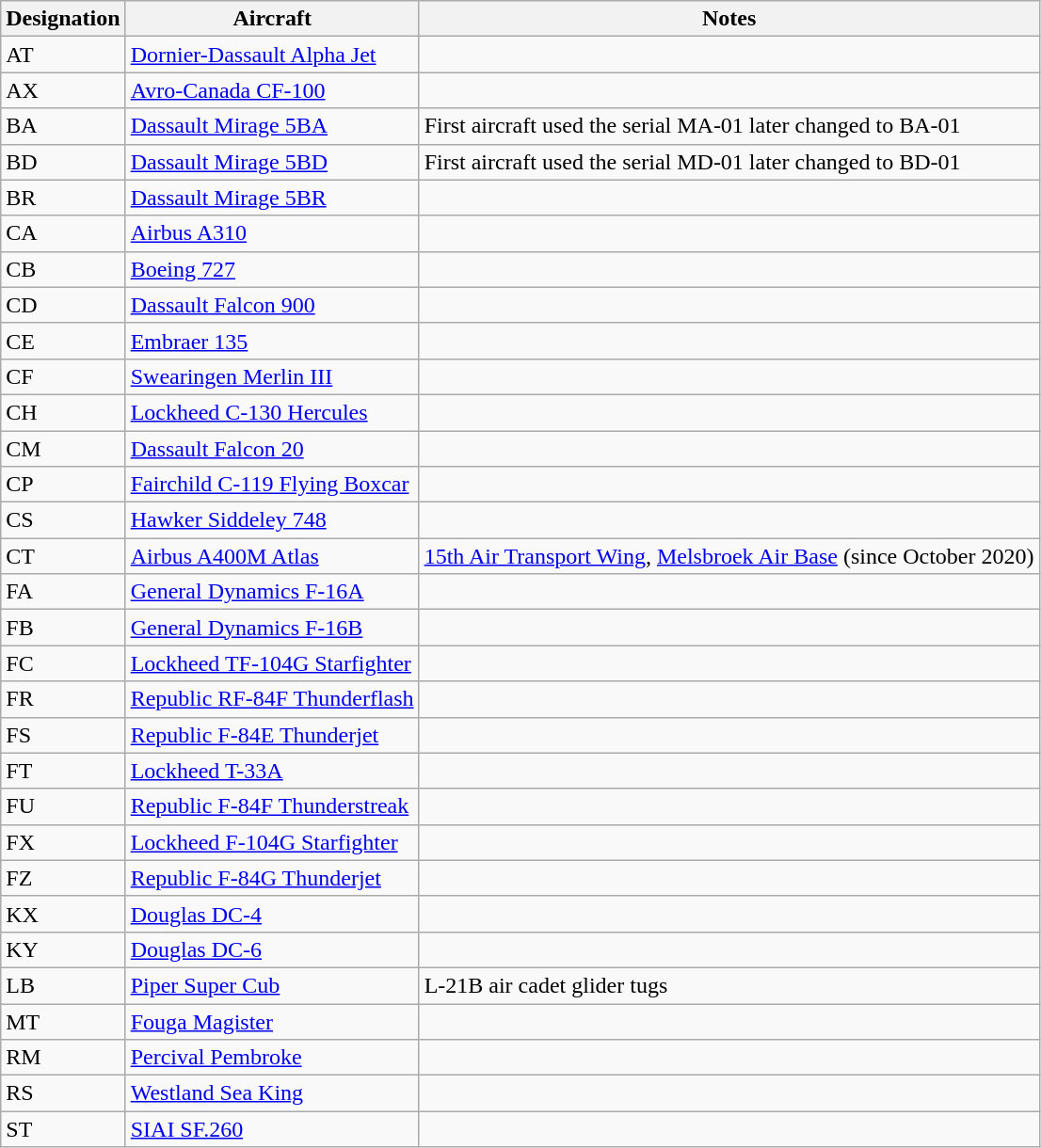<table class="wikitable">
<tr>
<th>Designation</th>
<th>Aircraft</th>
<th>Notes</th>
</tr>
<tr>
<td>AT</td>
<td><a href='#'>Dornier-Dassault Alpha Jet</a></td>
<td></td>
</tr>
<tr>
<td>AX</td>
<td><a href='#'>Avro-Canada CF-100</a></td>
<td></td>
</tr>
<tr>
<td>BA</td>
<td><a href='#'>Dassault Mirage 5BA</a></td>
<td>First aircraft used the serial MA-01 later changed to BA-01</td>
</tr>
<tr>
<td>BD</td>
<td><a href='#'>Dassault Mirage 5BD</a></td>
<td>First aircraft used the serial MD-01 later changed to BD-01</td>
</tr>
<tr>
<td>BR</td>
<td><a href='#'>Dassault Mirage 5BR</a></td>
<td></td>
</tr>
<tr>
<td>CA</td>
<td><a href='#'>Airbus A310</a></td>
<td></td>
</tr>
<tr>
<td>CB</td>
<td><a href='#'>Boeing 727</a></td>
<td></td>
</tr>
<tr>
<td>CD</td>
<td><a href='#'>Dassault Falcon 900</a></td>
<td></td>
</tr>
<tr>
<td>CE</td>
<td><a href='#'>Embraer 135</a></td>
<td></td>
</tr>
<tr>
<td>CF</td>
<td><a href='#'>Swearingen Merlin III</a></td>
<td></td>
</tr>
<tr>
<td>CH</td>
<td><a href='#'>Lockheed C-130 Hercules</a></td>
<td></td>
</tr>
<tr>
<td>CM</td>
<td><a href='#'>Dassault Falcon 20</a></td>
<td></td>
</tr>
<tr>
<td>CP</td>
<td><a href='#'>Fairchild C-119 Flying Boxcar</a></td>
<td></td>
</tr>
<tr>
<td>CS</td>
<td><a href='#'>Hawker Siddeley 748</a></td>
<td></td>
</tr>
<tr>
<td>CT</td>
<td><a href='#'>Airbus A400M Atlas</a></td>
<td><a href='#'>15th Air Transport Wing</a>, <a href='#'>Melsbroek Air Base</a> (since October 2020)</td>
</tr>
<tr>
<td>FA</td>
<td><a href='#'>General Dynamics F-16A</a></td>
<td></td>
</tr>
<tr>
<td>FB</td>
<td><a href='#'>General Dynamics F-16B</a></td>
<td></td>
</tr>
<tr>
<td>FC</td>
<td><a href='#'>Lockheed TF-104G Starfighter</a></td>
<td></td>
</tr>
<tr>
<td>FR</td>
<td><a href='#'>Republic RF-84F Thunderflash</a></td>
<td></td>
</tr>
<tr>
<td>FS</td>
<td><a href='#'>Republic F-84E Thunderjet</a></td>
<td></td>
</tr>
<tr>
<td>FT</td>
<td><a href='#'>Lockheed T-33A</a></td>
<td></td>
</tr>
<tr>
<td>FU</td>
<td><a href='#'>Republic F-84F Thunderstreak</a></td>
<td></td>
</tr>
<tr>
<td>FX</td>
<td><a href='#'>Lockheed F-104G Starfighter</a></td>
<td></td>
</tr>
<tr>
<td>FZ</td>
<td><a href='#'>Republic F-84G Thunderjet</a></td>
<td></td>
</tr>
<tr>
<td>KX</td>
<td><a href='#'>Douglas DC-4</a></td>
<td></td>
</tr>
<tr>
<td>KY</td>
<td><a href='#'>Douglas DC-6</a></td>
<td></td>
</tr>
<tr>
<td>LB</td>
<td><a href='#'>Piper Super Cub</a></td>
<td>L-21B air cadet glider tugs</td>
</tr>
<tr>
<td>MT</td>
<td><a href='#'>Fouga Magister</a></td>
<td></td>
</tr>
<tr>
<td>RM</td>
<td><a href='#'>Percival Pembroke</a></td>
<td></td>
</tr>
<tr>
<td>RS</td>
<td><a href='#'>Westland Sea King</a></td>
<td></td>
</tr>
<tr>
<td>ST</td>
<td><a href='#'>SIAI SF.260</a></td>
<td></td>
</tr>
</table>
